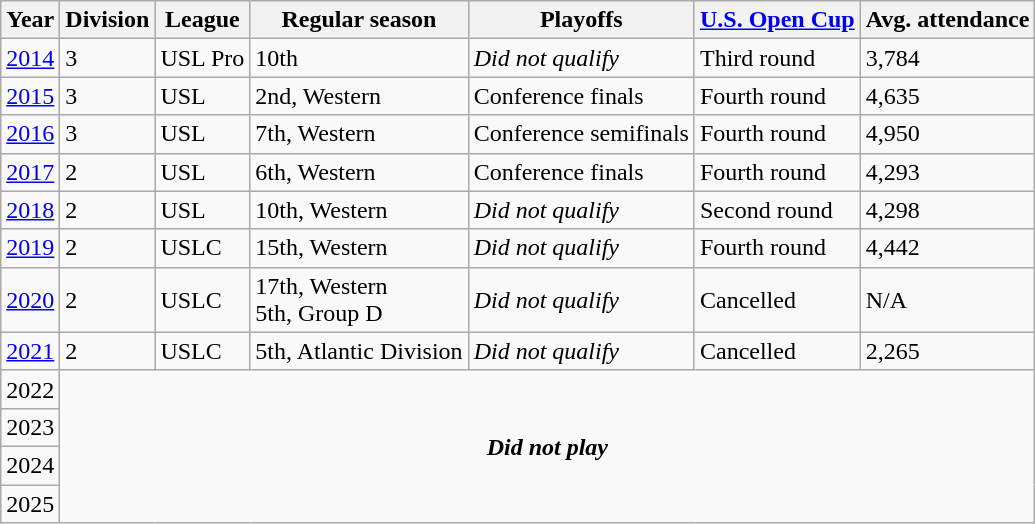<table class="wikitable">
<tr>
<th>Year</th>
<th>Division</th>
<th>League</th>
<th>Regular season</th>
<th>Playoffs</th>
<th><a href='#'>U.S. Open Cup</a></th>
<th>Avg. attendance</th>
</tr>
<tr>
<td><a href='#'>2014</a></td>
<td>3</td>
<td>USL Pro</td>
<td>10th</td>
<td><em>Did not qualify</em></td>
<td>Third round</td>
<td>3,784</td>
</tr>
<tr>
<td><a href='#'>2015</a></td>
<td>3</td>
<td>USL</td>
<td>2nd, Western</td>
<td>Conference finals</td>
<td>Fourth round</td>
<td>4,635</td>
</tr>
<tr>
<td><a href='#'>2016</a></td>
<td>3</td>
<td>USL</td>
<td>7th, Western</td>
<td>Conference semifinals</td>
<td>Fourth round</td>
<td>4,950</td>
</tr>
<tr>
<td><a href='#'>2017</a></td>
<td>2</td>
<td>USL</td>
<td>6th, Western</td>
<td>Conference finals</td>
<td>Fourth round</td>
<td>4,293</td>
</tr>
<tr>
<td><a href='#'>2018</a></td>
<td>2</td>
<td>USL</td>
<td>10th, Western</td>
<td><em>Did not qualify</em></td>
<td>Second round</td>
<td>4,298</td>
</tr>
<tr>
<td><a href='#'>2019</a></td>
<td>2</td>
<td>USLC</td>
<td>15th, Western</td>
<td><em>Did not qualify</em></td>
<td>Fourth round</td>
<td>4,442</td>
</tr>
<tr>
<td><a href='#'>2020</a></td>
<td>2</td>
<td>USLC</td>
<td>17th, Western<br>5th, Group D</td>
<td><em>Did not qualify</em></td>
<td>Cancelled</td>
<td>N/A</td>
</tr>
<tr>
<td><a href='#'>2021</a></td>
<td>2</td>
<td>USLC</td>
<td>5th, Atlantic Division</td>
<td><em>Did not qualify</em></td>
<td>Cancelled</td>
<td>2,265</td>
</tr>
<tr>
<td>2022</td>
<td colspan="6" rowspan="4" align="center"><strong><em>Did not play</em></strong></td>
</tr>
<tr>
<td>2023</td>
</tr>
<tr>
<td>2024</td>
</tr>
<tr>
<td>2025</td>
</tr>
</table>
